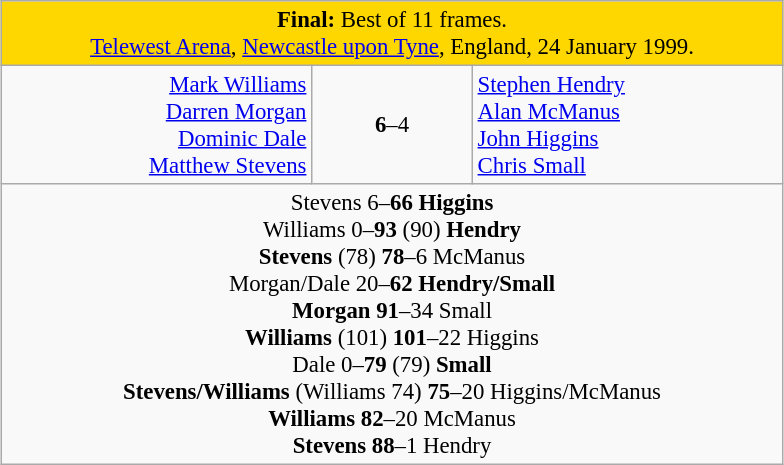<table class="wikitable" style="font-size: 95%; margin: 1em auto 1em auto;">
<tr>
<td colspan="3"  style="text-align:center; background:gold;"><strong>Final:</strong> Best of 11 frames.<br><a href='#'>Telewest Arena</a>, <a href='#'>Newcastle upon Tyne</a>, England, 24 January 1999.</td>
</tr>
<tr>
<td style="width:200px; text-align:right;"><a href='#'>Mark Williams</a><br><a href='#'>Darren Morgan</a><br><a href='#'>Dominic Dale</a><br><a href='#'>Matthew Stevens</a><br><strong></strong></td>
<td style="width:100px; text-align:center;"><strong>6</strong>–4</td>
<td style="width:200px;"><a href='#'>Stephen Hendry</a><br><a href='#'>Alan McManus</a><br><a href='#'>John Higgins</a><br><a href='#'>Chris Small</a><br></td>
</tr>
<tr>
<td colspan="3"  style="text-align:center; font-size:100%;">Stevens 6–<strong>66 Higgins</strong><br>Williams 0–<strong>93</strong> (90) <strong>Hendry</strong><br><strong>Stevens</strong> (78) <strong>78</strong>–6 McManus<br>Morgan/Dale 20–<strong>62 Hendry/Small</strong><br><strong>Morgan 91</strong>–34 Small<br><strong>Williams</strong> (101) <strong>101</strong>–22 Higgins<br>Dale 0–<strong>79</strong> (79) <strong>Small</strong><br><strong>Stevens/Williams</strong> (Williams 74) <strong>75</strong>–20 Higgins/McManus<br><strong>Williams 82</strong>–20 McManus<br><strong>Stevens 88</strong>–1 Hendry</td>
</tr>
</table>
